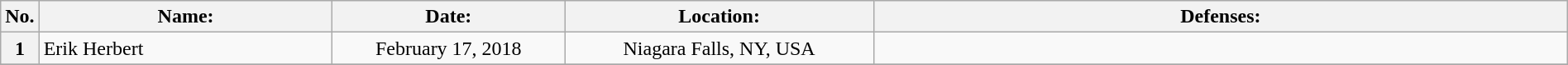<table class="wikitable" width=100%>
<tr>
<th width=1%>No.</th>
<th width=19%>Name:</th>
<th width=15%>Date:</th>
<th width=20%>Location:</th>
<th width=45%>Defenses:</th>
</tr>
<tr>
<th>1</th>
<td align=left> Erik Herbert<br></td>
<td align=center>February 17, 2018<br></td>
<td align=center>Niagara Falls, NY, USA</td>
<td></td>
</tr>
<tr>
</tr>
</table>
